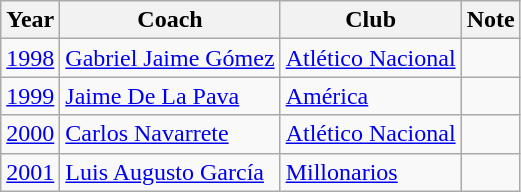<table class="wikitable">
<tr>
<th>Year</th>
<th>Coach</th>
<th>Club</th>
<th>Note</th>
</tr>
<tr>
<td><a href='#'>1998</a></td>
<td> <a href='#'>Gabriel Jaime Gómez</a></td>
<td> <a href='#'>Atlético Nacional</a></td>
<td></td>
</tr>
<tr>
<td><a href='#'>1999</a></td>
<td> <a href='#'>Jaime De La Pava</a></td>
<td> <a href='#'>América</a></td>
<td></td>
</tr>
<tr>
<td><a href='#'>2000</a></td>
<td> <a href='#'>Carlos Navarrete</a></td>
<td> <a href='#'>Atlético Nacional</a></td>
<td></td>
</tr>
<tr>
<td><a href='#'>2001</a></td>
<td> <a href='#'>Luis Augusto García</a></td>
<td> <a href='#'>Millonarios</a></td>
<td></td>
</tr>
</table>
